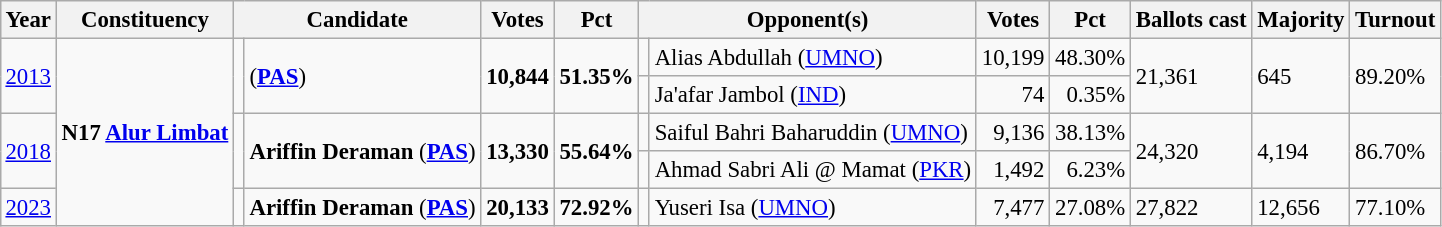<table class="wikitable" style="margin:0.5em ; font-size:95%">
<tr>
<th>Year</th>
<th>Constituency</th>
<th colspan=2>Candidate</th>
<th>Votes</th>
<th>Pct</th>
<th colspan=2>Opponent(s)</th>
<th>Votes</th>
<th>Pct</th>
<th>Ballots cast</th>
<th>Majority</th>
<th>Turnout</th>
</tr>
<tr>
<td rowspan=2><a href='#'>2013</a></td>
<td rowspan=5><strong>N17 <a href='#'>Alur Limbat</a></strong></td>
<td rowspan=2 ></td>
<td rowspan=2> (<a href='#'><strong>PAS</strong></a>)</td>
<td rowspan=2 align="right"><strong>10,844</strong></td>
<td rowspan=2><strong>51.35%</strong></td>
<td></td>
<td>Alias Abdullah (<a href='#'>UMNO</a>)</td>
<td align="right">10,199</td>
<td>48.30%</td>
<td rowspan=2>21,361</td>
<td rowspan=2>645</td>
<td rowspan=2>89.20%</td>
</tr>
<tr>
<td></td>
<td>Ja'afar Jambol (<a href='#'>IND</a>)</td>
<td align="right">74</td>
<td align=right>0.35%</td>
</tr>
<tr>
<td rowspan=2><a href='#'>2018</a></td>
<td rowspan=2 ></td>
<td rowspan=2><strong>Ariffin Deraman</strong> (<a href='#'><strong>PAS</strong></a>)</td>
<td rowspan=2 align="right"><strong>13,330</strong></td>
<td rowspan=2><strong>55.64%</strong></td>
<td></td>
<td>Saiful Bahri Baharuddin (<a href='#'>UMNO</a>)</td>
<td align="right">9,136</td>
<td>38.13%</td>
<td rowspan=2>24,320</td>
<td rowspan=2>4,194</td>
<td rowspan=2>86.70%</td>
</tr>
<tr>
<td></td>
<td>Ahmad Sabri Ali @ Mamat (<a href='#'>PKR</a>)</td>
<td align="right">1,492</td>
<td align=right>6.23%</td>
</tr>
<tr>
<td><a href='#'>2023</a></td>
<td></td>
<td><strong>Ariffin Deraman</strong> (<a href='#'><strong>PAS</strong></a>)</td>
<td align="right"><strong>20,133</strong></td>
<td><strong>72.92%</strong></td>
<td></td>
<td>Yuseri Isa (<a href='#'>UMNO</a>)</td>
<td align="right">7,477</td>
<td>27.08%</td>
<td>27,822</td>
<td>12,656</td>
<td>77.10%</td>
</tr>
</table>
